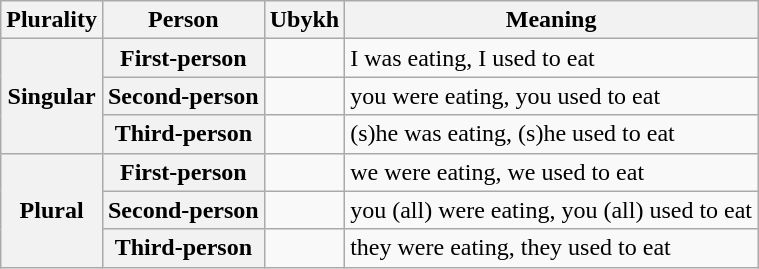<table class="wikitable">
<tr>
<th>Plurality</th>
<th>Person</th>
<th>Ubykh</th>
<th>Meaning</th>
</tr>
<tr>
<th rowspan="3">Singular</th>
<th>First-person</th>
<td></td>
<td>I was eating, I used to eat</td>
</tr>
<tr>
<th>Second-person</th>
<td></td>
<td>you were eating, you used to eat</td>
</tr>
<tr>
<th>Third-person</th>
<td></td>
<td>(s)he was eating, (s)he used to eat</td>
</tr>
<tr>
<th rowspan="3">Plural</th>
<th>First-person</th>
<td></td>
<td>we were eating, we used to eat</td>
</tr>
<tr>
<th>Second-person</th>
<td></td>
<td>you (all) were eating, you (all) used to eat</td>
</tr>
<tr>
<th>Third-person</th>
<td></td>
<td>they were eating, they used to eat</td>
</tr>
</table>
